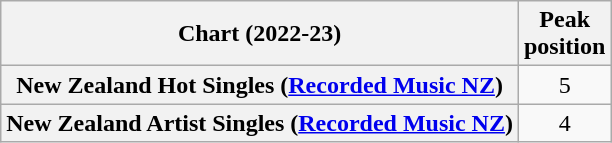<table class="wikitable plainrowheaders" style="text-align:center">
<tr>
<th scope="col">Chart (2022-23)</th>
<th scope="col">Peak<br>position</th>
</tr>
<tr>
<th scope="row">New Zealand Hot Singles (<a href='#'>Recorded Music NZ</a>)</th>
<td>5</td>
</tr>
<tr>
<th scope="row">New Zealand Artist Singles (<a href='#'>Recorded Music NZ</a>)</th>
<td>4</td>
</tr>
</table>
